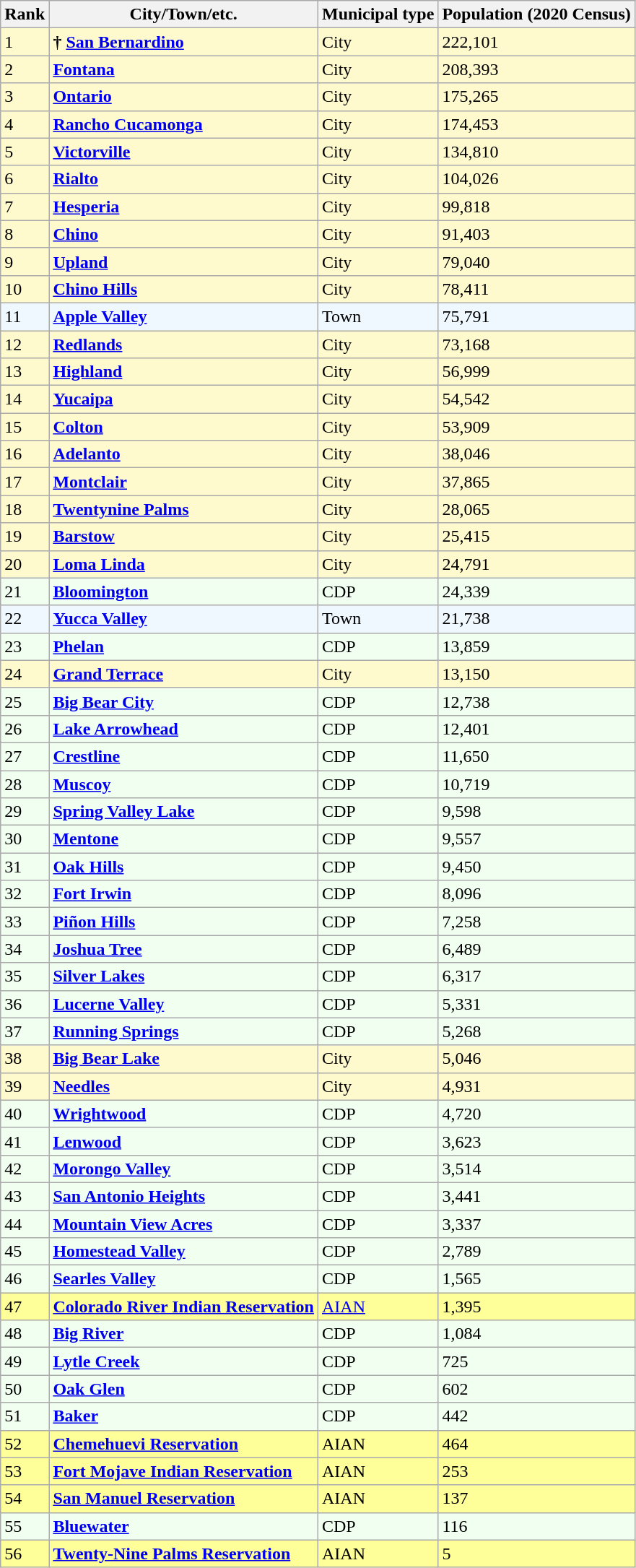<table class="wikitable sortable">
<tr>
<th>Rank</th>
<th>City/Town/etc.</th>
<th>Municipal type</th>
<th>Population (2020 Census)</th>
</tr>
<tr style="background-color:#FFFACD;">
<td>1</td>
<td><strong>†</strong> <strong><a href='#'>San Bernardino</a></strong></td>
<td>City</td>
<td>222,101</td>
</tr>
<tr style="background-color:#FFFACD;">
<td>2</td>
<td><strong><a href='#'>Fontana</a></strong></td>
<td>City</td>
<td>208,393</td>
</tr>
<tr style="background-color:#FFFACD;">
<td>3</td>
<td><strong><a href='#'>Ontario</a></strong></td>
<td>City</td>
<td>175,265</td>
</tr>
<tr style="background-color:#FFFACD;">
<td>4</td>
<td><strong><a href='#'>Rancho Cucamonga</a></strong></td>
<td>City</td>
<td>174,453</td>
</tr>
<tr style="background-color:#FFFACD;">
<td>5</td>
<td><strong><a href='#'>Victorville</a></strong></td>
<td>City</td>
<td>134,810</td>
</tr>
<tr style="background-color:#FFFACD;">
<td>6</td>
<td><strong><a href='#'>Rialto</a></strong></td>
<td>City</td>
<td>104,026</td>
</tr>
<tr style="background-color:#FFFACD;">
<td>7</td>
<td><strong><a href='#'>Hesperia</a></strong></td>
<td>City</td>
<td>99,818</td>
</tr>
<tr style="background-color:#FFFACD;">
<td>8</td>
<td><strong><a href='#'>Chino</a></strong></td>
<td>City</td>
<td>91,403</td>
</tr>
<tr style="background-color:#FFFACD;">
<td>9</td>
<td><strong><a href='#'>Upland</a></strong></td>
<td>City</td>
<td>79,040</td>
</tr>
<tr style="background-color:#FFFACD;">
<td>10</td>
<td><strong><a href='#'>Chino Hills</a></strong></td>
<td>City</td>
<td>78,411</td>
</tr>
<tr style="background-color:#F0F8FF;">
<td>11</td>
<td><strong><a href='#'>Apple Valley</a></strong></td>
<td>Town</td>
<td>75,791</td>
</tr>
<tr style="background-color:#FFFACD;">
<td>12</td>
<td><strong><a href='#'>Redlands</a></strong></td>
<td>City</td>
<td>73,168</td>
</tr>
<tr style="background-color:#FFFACD;">
<td>13</td>
<td><strong><a href='#'>Highland</a></strong></td>
<td>City</td>
<td>56,999</td>
</tr>
<tr style="background-color:#FFFACD;">
<td>14</td>
<td><strong><a href='#'>Yucaipa</a></strong></td>
<td>City</td>
<td>54,542</td>
</tr>
<tr style="background-color:#FFFACD;">
<td>15</td>
<td><strong><a href='#'>Colton</a></strong></td>
<td>City</td>
<td>53,909</td>
</tr>
<tr style="background-color:#FFFACD;">
<td>16</td>
<td><strong><a href='#'>Adelanto</a></strong></td>
<td>City</td>
<td>38,046</td>
</tr>
<tr style="background-color:#FFFACD;">
<td>17</td>
<td><strong><a href='#'>Montclair</a></strong></td>
<td>City</td>
<td>37,865</td>
</tr>
<tr style="background-color:#FFFACD;">
<td>18</td>
<td><strong><a href='#'>Twentynine Palms</a></strong></td>
<td>City</td>
<td>28,065</td>
</tr>
<tr style="background-color:#FFFACD;">
<td>19</td>
<td><strong><a href='#'>Barstow</a></strong></td>
<td>City</td>
<td>25,415</td>
</tr>
<tr style="background-color:#FFFACD;">
<td>20</td>
<td><strong><a href='#'>Loma Linda</a></strong></td>
<td>City</td>
<td>24,791</td>
</tr>
<tr style="background-color:#F0FFF0;">
<td>21</td>
<td><strong><a href='#'>Bloomington</a></strong></td>
<td>CDP</td>
<td>24,339</td>
</tr>
<tr style="background-color:#F0F8FF;">
<td>22</td>
<td><strong><a href='#'>Yucca Valley</a></strong></td>
<td>Town</td>
<td>21,738</td>
</tr>
<tr style="background-color:#F0FFF0;">
<td>23</td>
<td><strong><a href='#'>Phelan</a></strong></td>
<td>CDP</td>
<td>13,859</td>
</tr>
<tr style="background-color:#FFFACD;">
<td>24</td>
<td><strong><a href='#'>Grand Terrace</a></strong></td>
<td>City</td>
<td>13,150</td>
</tr>
<tr style="background-color:#F0FFF0;">
<td>25</td>
<td><strong><a href='#'>Big Bear City</a></strong></td>
<td>CDP</td>
<td>12,738</td>
</tr>
<tr style="background-color:#F0FFF0;">
<td>26</td>
<td><strong><a href='#'>Lake Arrowhead</a></strong></td>
<td>CDP</td>
<td>12,401</td>
</tr>
<tr style="background-color:#F0FFF0;">
<td>27</td>
<td><strong><a href='#'>Crestline</a></strong></td>
<td>CDP</td>
<td>11,650</td>
</tr>
<tr style="background-color:#F0FFF0;">
<td>28</td>
<td><strong><a href='#'>Muscoy</a></strong></td>
<td>CDP</td>
<td>10,719</td>
</tr>
<tr style="background-color:#F0FFF0;">
<td>29</td>
<td><strong><a href='#'>Spring Valley Lake</a></strong></td>
<td>CDP</td>
<td>9,598</td>
</tr>
<tr style="background-color:#F0FFF0;">
<td>30</td>
<td><strong><a href='#'>Mentone</a></strong></td>
<td>CDP</td>
<td>9,557</td>
</tr>
<tr style="background-color:#F0FFF0;">
<td>31</td>
<td><strong><a href='#'>Oak Hills</a></strong></td>
<td>CDP</td>
<td>9,450</td>
</tr>
<tr style="background-color:#F0FFF0;">
<td>32</td>
<td><strong><a href='#'>Fort Irwin</a></strong></td>
<td>CDP</td>
<td>8,096</td>
</tr>
<tr style="background-color:#F0FFF0;">
<td>33</td>
<td><strong><a href='#'>Piñon Hills</a></strong></td>
<td>CDP</td>
<td>7,258</td>
</tr>
<tr style="background-color:#F0FFF0;">
<td>34</td>
<td><strong><a href='#'>Joshua Tree</a></strong></td>
<td>CDP</td>
<td>6,489</td>
</tr>
<tr style="background-color:#F0FFF0;">
<td>35</td>
<td><strong><a href='#'>Silver Lakes</a></strong></td>
<td>CDP</td>
<td>6,317</td>
</tr>
<tr style="background-color:#F0FFF0;">
<td>36</td>
<td><strong><a href='#'>Lucerne Valley</a></strong></td>
<td>CDP</td>
<td>5,331</td>
</tr>
<tr style="background-color:#F0FFF0;">
<td>37</td>
<td><strong><a href='#'>Running Springs</a></strong></td>
<td>CDP</td>
<td>5,268</td>
</tr>
<tr style="background-color:#FFFACD;">
<td>38</td>
<td><strong><a href='#'>Big Bear Lake</a></strong></td>
<td>City</td>
<td>5,046</td>
</tr>
<tr style="background-color:#FFFACD;">
<td>39</td>
<td><strong><a href='#'>Needles</a></strong></td>
<td>City</td>
<td>4,931</td>
</tr>
<tr style="background-color:#F0FFF0;">
<td>40</td>
<td><strong><a href='#'>Wrightwood</a></strong></td>
<td>CDP</td>
<td>4,720</td>
</tr>
<tr style="background-color:#F0FFF0;">
<td>41</td>
<td><strong><a href='#'>Lenwood</a></strong></td>
<td>CDP</td>
<td>3,623</td>
</tr>
<tr style="background-color:#F0FFF0;">
<td>42</td>
<td><strong><a href='#'>Morongo Valley</a></strong></td>
<td>CDP</td>
<td>3,514</td>
</tr>
<tr style="background-color:#F0FFF0;">
<td>43</td>
<td><strong><a href='#'>San Antonio Heights</a></strong></td>
<td>CDP</td>
<td>3,441</td>
</tr>
<tr style="background-color:#F0FFF0;">
<td>44</td>
<td><strong><a href='#'>Mountain View Acres</a></strong></td>
<td>CDP</td>
<td>3,337</td>
</tr>
<tr style="background-color:#F0FFF0;">
<td>45</td>
<td><strong><a href='#'>Homestead Valley</a></strong></td>
<td>CDP</td>
<td>2,789</td>
</tr>
<tr style="background-color:#F0FFF0;">
<td>46</td>
<td><strong><a href='#'>Searles Valley</a></strong></td>
<td>CDP</td>
<td>1,565</td>
</tr>
<tr style="background-color:#FFFF99;">
<td>47</td>
<td><strong><a href='#'>Colorado River Indian Reservation</a></strong></td>
<td><a href='#'>AIAN</a></td>
<td>1,395</td>
</tr>
<tr style="background-color:#F0FFF0;">
<td>48</td>
<td><strong><a href='#'>Big River</a></strong></td>
<td>CDP</td>
<td>1,084</td>
</tr>
<tr style="background-color:#F0FFF0;">
<td>49</td>
<td><strong><a href='#'>Lytle Creek</a></strong></td>
<td>CDP</td>
<td>725</td>
</tr>
<tr style="background-color:#F0FFF0;">
<td>50</td>
<td><strong><a href='#'>Oak Glen</a></strong></td>
<td>CDP</td>
<td>602</td>
</tr>
<tr style="background-color:#F0FFF0;">
<td>51</td>
<td><strong><a href='#'>Baker</a></strong></td>
<td>CDP</td>
<td>442</td>
</tr>
<tr style="background-color:#FFFF99;">
<td>52</td>
<td><strong><a href='#'>Chemehuevi Reservation</a></strong></td>
<td>AIAN</td>
<td>464</td>
</tr>
<tr style="background-color:#FFFF99;">
<td>53</td>
<td><strong><a href='#'>Fort Mojave Indian Reservation</a></strong></td>
<td>AIAN</td>
<td>253</td>
</tr>
<tr style="background-color:#FFFF99;">
<td>54</td>
<td><strong><a href='#'>San Manuel Reservation</a></strong></td>
<td>AIAN</td>
<td>137</td>
</tr>
<tr style="background-color:#F0FFF0;">
<td>55</td>
<td><strong><a href='#'>Bluewater</a></strong></td>
<td>CDP</td>
<td>116</td>
</tr>
<tr style="background-color:#FFFF99;">
<td>56</td>
<td><strong><a href='#'>Twenty-Nine Palms Reservation</a></strong></td>
<td>AIAN</td>
<td>5</td>
</tr>
</table>
